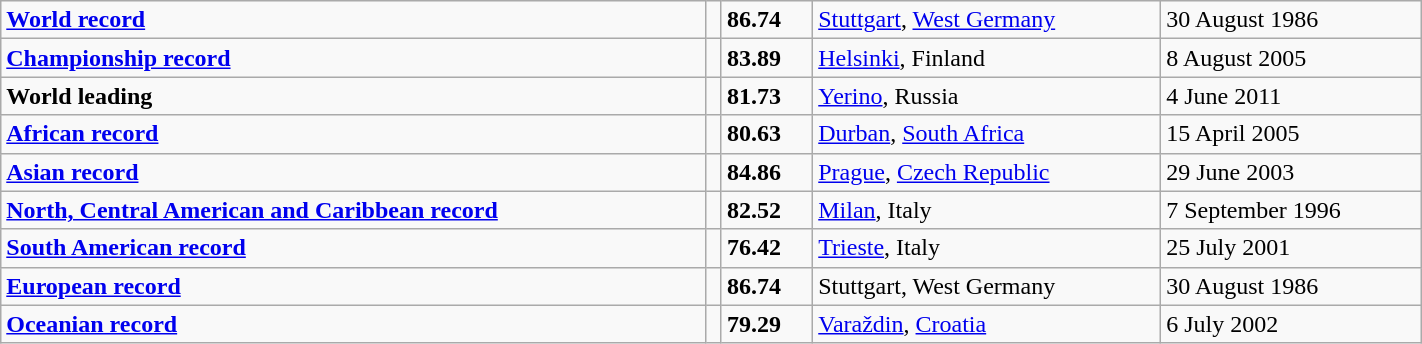<table class="wikitable" width=75%>
<tr>
<td><strong><a href='#'>World record</a></strong></td>
<td></td>
<td><strong>86.74</strong></td>
<td><a href='#'>Stuttgart</a>, <a href='#'>West Germany</a></td>
<td>30 August 1986</td>
</tr>
<tr>
<td><strong><a href='#'>Championship record</a></strong></td>
<td></td>
<td><strong>83.89</strong></td>
<td><a href='#'>Helsinki</a>, Finland</td>
<td>8 August 2005</td>
</tr>
<tr>
<td><strong>World leading</strong></td>
<td></td>
<td><strong>81.73</strong></td>
<td><a href='#'>Yerino</a>, Russia</td>
<td>4 June 2011</td>
</tr>
<tr>
<td><strong><a href='#'>African record</a></strong></td>
<td></td>
<td><strong>80.63</strong></td>
<td><a href='#'>Durban</a>, <a href='#'>South Africa</a></td>
<td>15 April 2005</td>
</tr>
<tr>
<td><strong><a href='#'>Asian record</a></strong></td>
<td></td>
<td><strong>84.86</strong></td>
<td><a href='#'>Prague</a>, <a href='#'>Czech Republic</a></td>
<td>29 June 2003</td>
</tr>
<tr>
<td><strong><a href='#'>North, Central American and Caribbean record</a></strong></td>
<td></td>
<td><strong>82.52</strong></td>
<td><a href='#'>Milan</a>, Italy</td>
<td>7 September 1996</td>
</tr>
<tr>
<td><strong><a href='#'>South American record</a></strong></td>
<td></td>
<td><strong>76.42</strong></td>
<td><a href='#'>Trieste</a>, Italy</td>
<td>25 July 2001</td>
</tr>
<tr>
<td><strong><a href='#'>European record</a></strong></td>
<td></td>
<td><strong>86.74</strong></td>
<td>Stuttgart, West Germany</td>
<td>30 August 1986</td>
</tr>
<tr>
<td><strong><a href='#'>Oceanian record</a></strong></td>
<td></td>
<td><strong>79.29</strong></td>
<td><a href='#'>Varaždin</a>, <a href='#'>Croatia</a></td>
<td>6 July 2002</td>
</tr>
</table>
